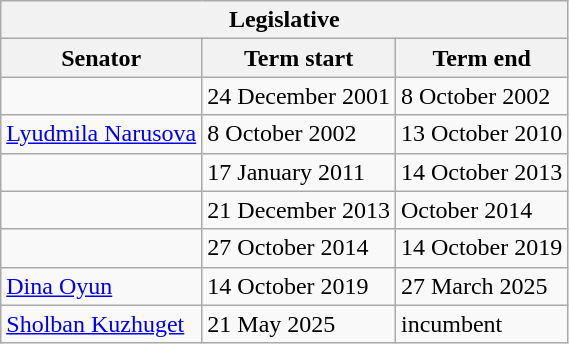<table class="wikitable sortable">
<tr>
<th colspan=3>Legislative</th>
</tr>
<tr>
<th>Senator</th>
<th>Term start</th>
<th>Term end</th>
</tr>
<tr>
<td></td>
<td>24 December 2001</td>
<td>8 October 2002</td>
</tr>
<tr>
<td><a href='#'>Lyudmila Narusova</a></td>
<td>8 October 2002</td>
<td>13 October 2010</td>
</tr>
<tr>
<td></td>
<td>17 January 2011</td>
<td>14 October 2013</td>
</tr>
<tr>
<td></td>
<td>21 December 2013</td>
<td>October 2014</td>
</tr>
<tr>
<td></td>
<td>27 October 2014</td>
<td>14 October 2019</td>
</tr>
<tr>
<td><a href='#'>Dina Oyun</a></td>
<td>14 October 2019</td>
<td>27 March 2025</td>
</tr>
<tr>
<td><a href='#'>Sholban Kuzhuget</a></td>
<td>21 May 2025</td>
<td>incumbent</td>
</tr>
</table>
